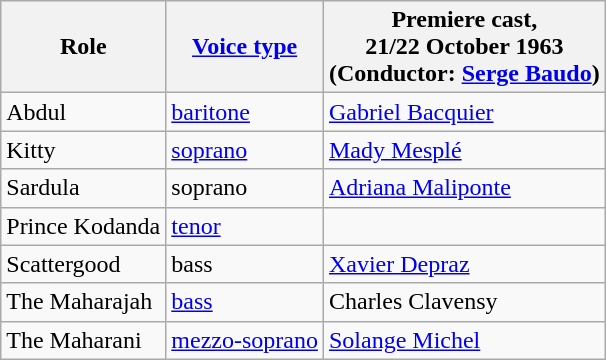<table class="wikitable">
<tr>
<th>Role</th>
<th><a href='#'>Voice type</a></th>
<th>Premiere cast,<br>21/22 October 1963<br>(Conductor: <a href='#'>Serge Baudo</a>)</th>
</tr>
<tr>
<td>Abdul</td>
<td><a href='#'>baritone</a></td>
<td><a href='#'>Gabriel Bacquier</a></td>
</tr>
<tr>
<td>Kitty</td>
<td><a href='#'>soprano</a></td>
<td><a href='#'>Mady Mesplé</a></td>
</tr>
<tr>
<td>Sardula</td>
<td>soprano</td>
<td><a href='#'>Adriana Maliponte</a></td>
</tr>
<tr>
<td>Prince Kodanda</td>
<td><a href='#'>tenor</a></td>
<td></td>
</tr>
<tr>
<td>Scattergood</td>
<td>bass</td>
<td><a href='#'>Xavier Depraz</a></td>
</tr>
<tr>
<td>The Maharajah</td>
<td><a href='#'>bass</a></td>
<td>Charles Clavensy</td>
</tr>
<tr>
<td>The Maharani</td>
<td><a href='#'>mezzo-soprano</a></td>
<td><a href='#'>Solange Michel</a></td>
</tr>
</table>
